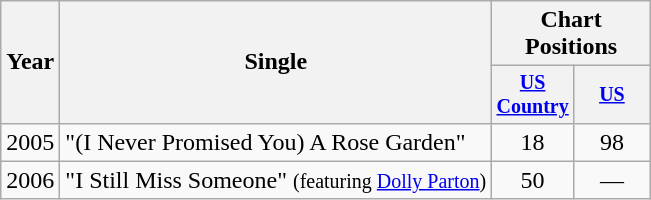<table class="wikitable">
<tr>
<th rowspan="2">Year</th>
<th rowspan="2">Single</th>
<th colspan="2">Chart Positions</th>
</tr>
<tr style="font-size:smaller;">
<th width="45"><a href='#'>US Country</a></th>
<th width="45"><a href='#'>US</a></th>
</tr>
<tr>
<td>2005</td>
<td>"(I Never Promised You) A Rose Garden"</td>
<td align="center">18</td>
<td align="center">98</td>
</tr>
<tr>
<td>2006</td>
<td>"I Still Miss Someone" <small>(featuring <a href='#'>Dolly Parton</a>)</small></td>
<td align="center">50</td>
<td align="center">—</td>
</tr>
</table>
